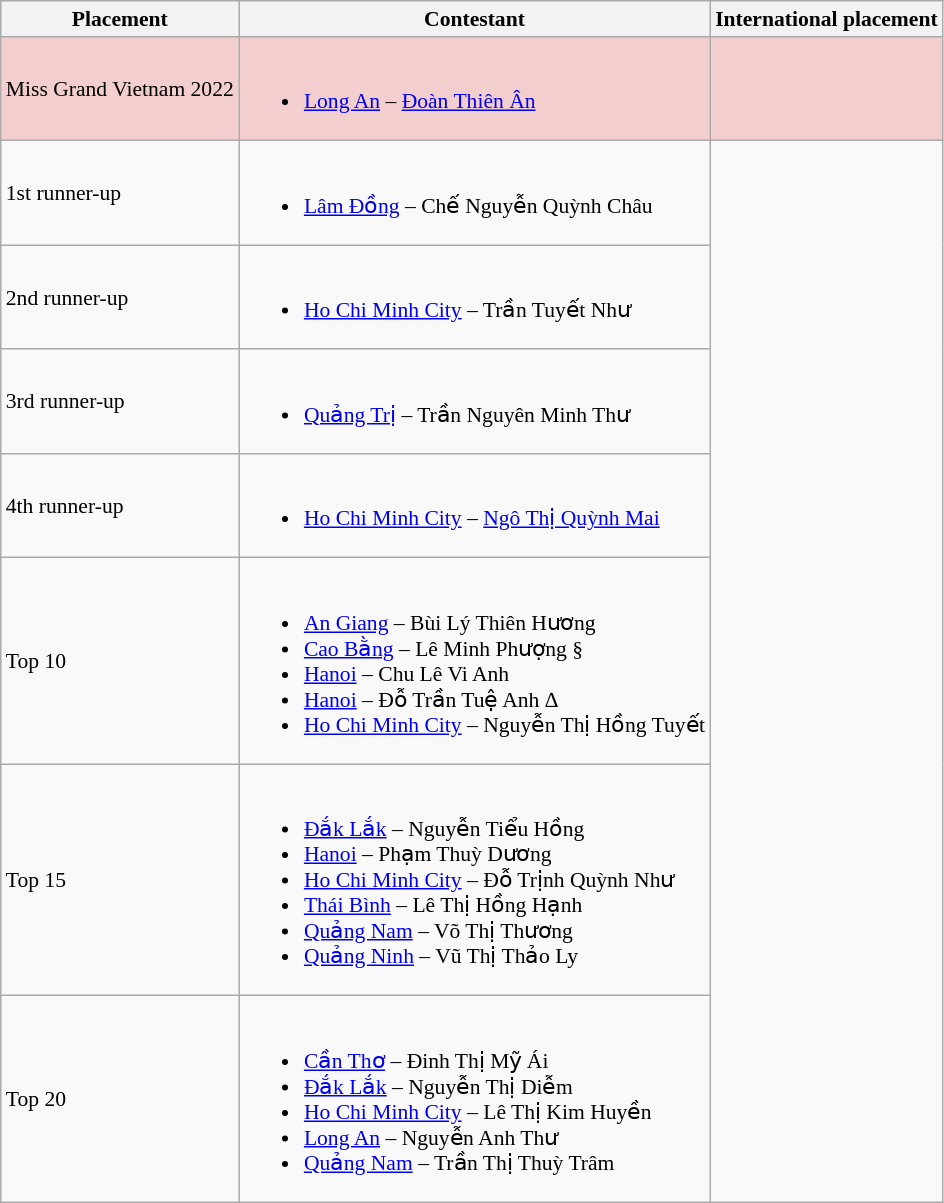<table class="wikitable sortable" style="font-size: 90%;">
<tr>
<th>Placement</th>
<th>Contestant</th>
<th>International placement</th>
</tr>
<tr style="background:#F2CECE;">
<td>Miss Grand Vietnam 2022</td>
<td><br><ul><li><a href='#'>Long An</a> – <a href='#'>Đoàn Thiên Ân</a></li></ul></td>
<td></td>
</tr>
<tr>
<td>1st runner-up</td>
<td><br><ul><li><a href='#'>Lâm Đồng</a> – Chế Nguyễn Quỳnh Châu</li></ul></td>
</tr>
<tr>
<td>2nd runner-up</td>
<td><br><ul><li><a href='#'>Ho Chi Minh City</a> – Trần Tuyết Như</li></ul></td>
</tr>
<tr>
<td>3rd runner-up</td>
<td><br><ul><li><a href='#'>Quảng Trị</a> – Trần Nguyên Minh Thư</li></ul></td>
</tr>
<tr>
<td>4th runner-up</td>
<td><br><ul><li><a href='#'>Ho Chi Minh City</a> – <a href='#'>Ngô Thị Quỳnh Mai</a></li></ul></td>
</tr>
<tr>
<td>Top 10</td>
<td><br><ul><li><a href='#'>An Giang</a> – Bùi Lý Thiên Hương</li><li><a href='#'>Cao Bằng</a> – Lê Minh Phượng §</li><li><a href='#'>Hanoi</a> – Chu Lê Vi Anh</li><li><a href='#'>Hanoi</a> – Đỗ Trần Tuệ Anh ∆</li><li><a href='#'>Ho Chi Minh City</a> – Nguyễn Thị Hồng Tuyết</li></ul></td>
</tr>
<tr>
<td>Top 15</td>
<td><br><ul><li><a href='#'>Đắk Lắk</a> – Nguyễn Tiểu Hồng</li><li><a href='#'>Hanoi</a> – Phạm Thuỳ Dương</li><li><a href='#'>Ho Chi Minh City</a> – Đỗ Trịnh Quỳnh Như</li><li><a href='#'>Thái Bình</a> – Lê Thị Hồng Hạnh</li><li><a href='#'>Quảng Nam</a> – Võ Thị Thương</li><li><a href='#'>Quảng Ninh</a> – Vũ Thị Thảo Ly</li></ul></td>
</tr>
<tr>
<td>Top 20</td>
<td><br><ul><li><a href='#'>Cần Thơ</a> – Đinh Thị Mỹ Ái</li><li><a href='#'>Đắk Lắk</a> – Nguyễn Thị Diễm</li><li><a href='#'>Ho Chi Minh City</a> – Lê Thị Kim Huyền</li><li><a href='#'>Long An</a> – Nguyễn Anh Thư</li><li><a href='#'>Quảng Nam</a> – Trần Thị Thuỳ Trâm</li></ul></td>
</tr>
</table>
